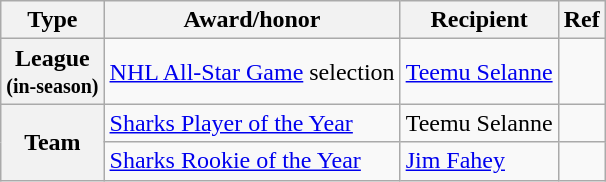<table class="wikitable">
<tr>
<th scope="col">Type</th>
<th scope="col">Award/honor</th>
<th scope="col">Recipient</th>
<th scope="col">Ref</th>
</tr>
<tr>
<th scope="row">League<br><small>(in-season)</small></th>
<td><a href='#'>NHL All-Star Game</a> selection</td>
<td><a href='#'>Teemu Selanne</a></td>
<td></td>
</tr>
<tr>
<th scope="row" rowspan="2">Team</th>
<td><a href='#'>Sharks Player of the Year</a></td>
<td>Teemu Selanne</td>
<td></td>
</tr>
<tr>
<td><a href='#'>Sharks Rookie of the Year</a></td>
<td><a href='#'>Jim Fahey</a></td>
<td></td>
</tr>
</table>
